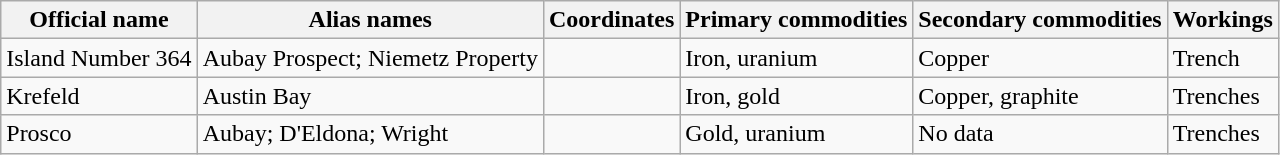<table class="sortable wikitable">
<tr>
<th>Official name</th>
<th>Alias names</th>
<th>Coordinates</th>
<th>Primary commodities</th>
<th>Secondary commodities</th>
<th>Workings</th>
</tr>
<tr>
<td>Island Number 364</td>
<td>Aubay Prospect; Niemetz Property</td>
<td></td>
<td>Iron, uranium</td>
<td>Copper</td>
<td>Trench</td>
</tr>
<tr>
<td>Krefeld</td>
<td>Austin Bay</td>
<td></td>
<td>Iron, gold</td>
<td>Copper, graphite</td>
<td>Trenches</td>
</tr>
<tr>
<td>Prosco</td>
<td>Aubay; D'Eldona; Wright</td>
<td></td>
<td>Gold, uranium</td>
<td>No data</td>
<td>Trenches</td>
</tr>
</table>
